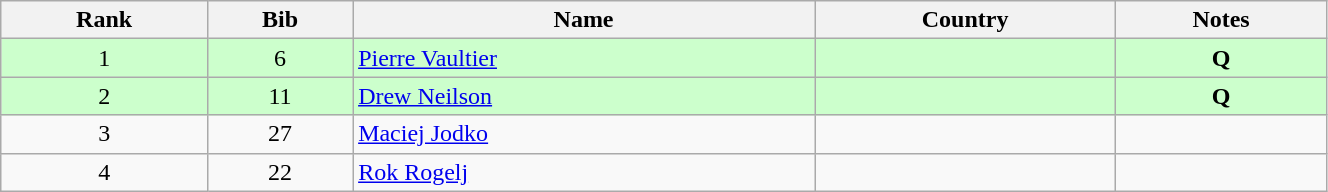<table class="wikitable" style="text-align:center;" width=70%>
<tr>
<th>Rank</th>
<th>Bib</th>
<th>Name</th>
<th>Country</th>
<th>Notes</th>
</tr>
<tr bgcolor="#ccffcc">
<td>1</td>
<td>6</td>
<td align=left><a href='#'>Pierre Vaultier</a></td>
<td align=left></td>
<td><strong>Q</strong></td>
</tr>
<tr bgcolor="#ccffcc">
<td>2</td>
<td>11</td>
<td align=left><a href='#'>Drew Neilson</a></td>
<td align=left></td>
<td><strong>Q</strong></td>
</tr>
<tr>
<td>3</td>
<td>27</td>
<td align=left><a href='#'>Maciej Jodko</a></td>
<td align=left></td>
<td></td>
</tr>
<tr>
<td>4</td>
<td>22</td>
<td align=left><a href='#'>Rok Rogelj</a></td>
<td align=left></td>
<td></td>
</tr>
</table>
